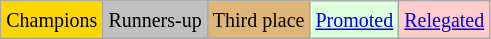<table class="wikitable">
<tr>
<td bgcolor=gold><small>Champions</small></td>
<td bgcolor=silver><small>Runners-up</small></td>
<td bgcolor=#deb678><small>Third place</small></td>
<td bgcolor="#DDFFDD"><small><a href='#'>Promoted</a></small></td>
<td bgcolor="#FFCCCC"><small><a href='#'>Relegated</a></small></td>
</tr>
</table>
